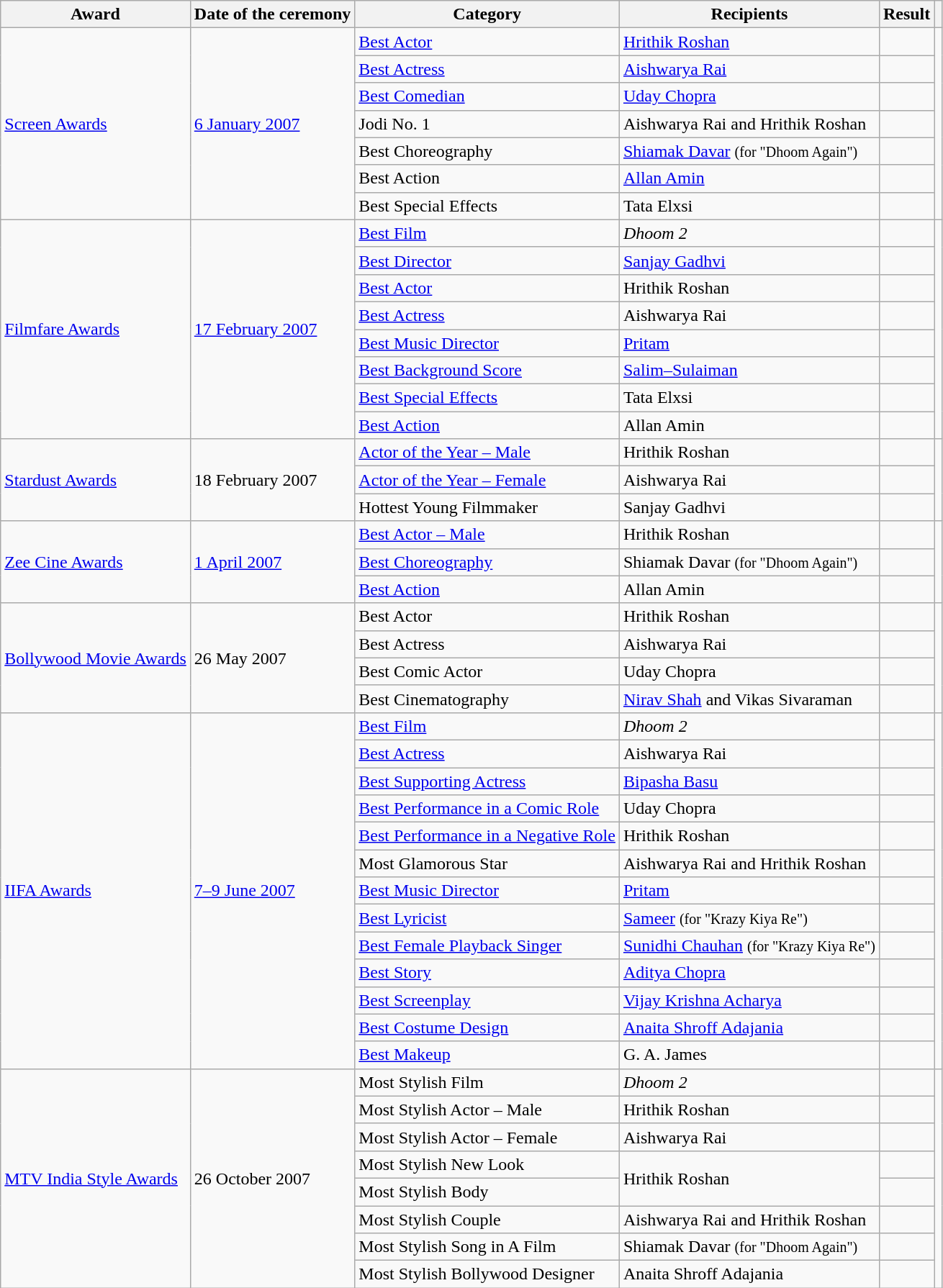<table class="wikitable plainrowheaders sortable">
<tr>
<th scope="col">Award</th>
<th scope="col">Date of the ceremony</th>
<th scope="col">Category</th>
<th scope="col">Recipients</th>
<th scope="col">Result</th>
<th class="unsortable" scope="col"></th>
</tr>
<tr>
<td rowspan="7"><a href='#'>Screen Awards</a></td>
<td rowspan="7"><a href='#'>6 January 2007</a></td>
<td><a href='#'>Best Actor</a></td>
<td><a href='#'>Hrithik Roshan</a></td>
<td></td>
<td rowspan="7"></td>
</tr>
<tr>
<td><a href='#'>Best Actress</a></td>
<td><a href='#'>Aishwarya Rai</a></td>
<td></td>
</tr>
<tr>
<td><a href='#'>Best Comedian</a></td>
<td><a href='#'>Uday Chopra</a></td>
<td></td>
</tr>
<tr>
<td>Jodi No. 1</td>
<td>Aishwarya Rai and Hrithik Roshan</td>
<td></td>
</tr>
<tr>
<td>Best Choreography</td>
<td><a href='#'>Shiamak Davar</a> <small>(for "Dhoom Again")</small></td>
<td></td>
</tr>
<tr>
<td>Best Action</td>
<td><a href='#'>Allan Amin</a></td>
<td></td>
</tr>
<tr>
<td>Best Special Effects</td>
<td>Tata Elxsi</td>
<td></td>
</tr>
<tr>
<td rowspan="8" scope="row"><a href='#'>Filmfare Awards</a></td>
<td rowspan="8"><a href='#'>17 February 2007</a></td>
<td><a href='#'>Best Film</a></td>
<td><em>Dhoom 2</em></td>
<td></td>
<td rowspan="8"></td>
</tr>
<tr>
<td><a href='#'>Best Director</a></td>
<td><a href='#'>Sanjay Gadhvi</a></td>
<td></td>
</tr>
<tr>
<td><a href='#'>Best Actor</a></td>
<td>Hrithik Roshan</td>
<td></td>
</tr>
<tr>
<td><a href='#'>Best Actress</a></td>
<td>Aishwarya Rai</td>
<td></td>
</tr>
<tr>
<td><a href='#'>Best Music Director</a></td>
<td><a href='#'>Pritam</a></td>
<td></td>
</tr>
<tr>
<td><a href='#'>Best Background Score</a></td>
<td><a href='#'>Salim–Sulaiman</a></td>
<td></td>
</tr>
<tr>
<td><a href='#'>Best Special Effects</a></td>
<td>Tata Elxsi</td>
<td></td>
</tr>
<tr>
<td><a href='#'>Best Action</a></td>
<td>Allan Amin</td>
<td></td>
</tr>
<tr>
<td rowspan="3"><a href='#'>Stardust Awards</a></td>
<td rowspan="3">18 February 2007</td>
<td><a href='#'>Actor of the Year – Male</a></td>
<td>Hrithik Roshan</td>
<td></td>
<td rowspan="3"></td>
</tr>
<tr>
<td><a href='#'>Actor of the Year – Female</a></td>
<td>Aishwarya Rai</td>
<td></td>
</tr>
<tr>
<td>Hottest Young Filmmaker</td>
<td>Sanjay Gadhvi</td>
<td></td>
</tr>
<tr>
<td rowspan="3"><a href='#'>Zee Cine Awards</a></td>
<td rowspan="3"><a href='#'>1 April 2007</a></td>
<td><a href='#'>Best Actor – Male</a></td>
<td>Hrithik Roshan</td>
<td></td>
<td rowspan="3"></td>
</tr>
<tr>
<td><a href='#'>Best Choreography</a></td>
<td>Shiamak Davar <small>(for "Dhoom Again")</small></td>
<td></td>
</tr>
<tr>
<td><a href='#'>Best Action</a></td>
<td>Allan Amin</td>
<td></td>
</tr>
<tr>
<td rowspan="4"><a href='#'>Bollywood Movie Awards</a></td>
<td rowspan="4">26 May 2007</td>
<td>Best Actor</td>
<td>Hrithik Roshan</td>
<td></td>
<td rowspan="4"></td>
</tr>
<tr>
<td>Best Actress</td>
<td>Aishwarya Rai</td>
<td></td>
</tr>
<tr>
<td>Best Comic Actor</td>
<td>Uday Chopra</td>
<td></td>
</tr>
<tr>
<td>Best Cinematography</td>
<td><a href='#'>Nirav Shah</a> and Vikas Sivaraman</td>
<td></td>
</tr>
<tr>
<td rowspan="13"><a href='#'>IIFA Awards</a></td>
<td rowspan="13"><a href='#'>7–9 June 2007</a></td>
<td><a href='#'>Best Film</a></td>
<td><em>Dhoom 2</em></td>
<td></td>
<td rowspan="13"></td>
</tr>
<tr>
<td><a href='#'>Best Actress</a></td>
<td>Aishwarya Rai</td>
<td></td>
</tr>
<tr>
<td><a href='#'>Best Supporting Actress</a></td>
<td><a href='#'>Bipasha Basu</a></td>
<td></td>
</tr>
<tr>
<td><a href='#'>Best Performance in a Comic Role</a></td>
<td>Uday Chopra</td>
<td></td>
</tr>
<tr>
<td><a href='#'>Best Performance in a Negative Role</a></td>
<td>Hrithik Roshan</td>
<td></td>
</tr>
<tr>
<td>Most Glamorous Star</td>
<td>Aishwarya Rai and Hrithik Roshan</td>
<td></td>
</tr>
<tr>
<td><a href='#'>Best Music Director</a></td>
<td><a href='#'>Pritam</a></td>
<td></td>
</tr>
<tr>
<td><a href='#'>Best Lyricist</a></td>
<td><a href='#'>Sameer</a> <small>(for "Krazy Kiya Re")</small></td>
<td></td>
</tr>
<tr>
<td><a href='#'>Best Female Playback Singer</a></td>
<td><a href='#'>Sunidhi Chauhan</a> <small>(for "Krazy Kiya Re")</small></td>
<td></td>
</tr>
<tr>
<td><a href='#'>Best Story</a></td>
<td><a href='#'>Aditya Chopra</a></td>
<td></td>
</tr>
<tr>
<td><a href='#'>Best Screenplay</a></td>
<td><a href='#'>Vijay Krishna Acharya</a></td>
<td></td>
</tr>
<tr>
<td><a href='#'>Best Costume Design</a></td>
<td><a href='#'>Anaita Shroff Adajania</a></td>
<td></td>
</tr>
<tr>
<td><a href='#'>Best Makeup</a></td>
<td>G. A. James</td>
<td></td>
</tr>
<tr>
<td rowspan="8"><a href='#'>MTV India Style Awards</a></td>
<td rowspan="8">26 October 2007</td>
<td>Most Stylish Film</td>
<td><em>Dhoom 2</em></td>
<td></td>
<td rowspan="8"></td>
</tr>
<tr>
<td>Most Stylish Actor – Male</td>
<td>Hrithik Roshan</td>
<td></td>
</tr>
<tr>
<td>Most Stylish Actor – Female</td>
<td>Aishwarya Rai</td>
<td></td>
</tr>
<tr>
<td>Most Stylish New Look</td>
<td rowspan="2">Hrithik Roshan</td>
<td></td>
</tr>
<tr>
<td>Most Stylish Body</td>
<td></td>
</tr>
<tr>
<td>Most Stylish Couple</td>
<td>Aishwarya Rai and Hrithik Roshan</td>
<td></td>
</tr>
<tr>
<td>Most Stylish Song in A Film</td>
<td>Shiamak Davar <small>(for "Dhoom Again")</small></td>
<td></td>
</tr>
<tr>
<td>Most Stylish Bollywood Designer</td>
<td>Anaita Shroff Adajania</td>
<td></td>
</tr>
</table>
